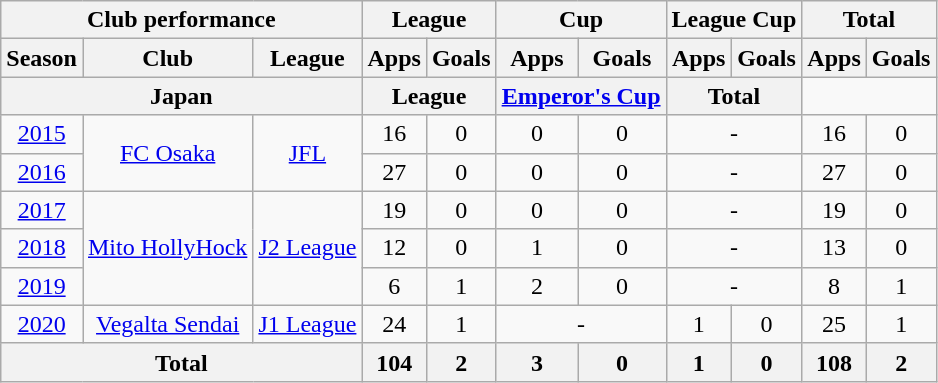<table class="wikitable" style="text-align:center;">
<tr>
<th colspan=3>Club performance</th>
<th colspan=2>League</th>
<th colspan=2>Cup</th>
<th colspan=2>League Cup</th>
<th colspan=2>Total</th>
</tr>
<tr>
<th>Season</th>
<th>Club</th>
<th>League</th>
<th>Apps</th>
<th>Goals</th>
<th>Apps</th>
<th>Goals</th>
<th>Apps</th>
<th>Goals</th>
<th>Apps</th>
<th>Goals</th>
</tr>
<tr>
<th colspan=3>Japan</th>
<th colspan=2>League</th>
<th colspan=2><a href='#'>Emperor's Cup</a></th>
<th colspan=2>Total</th>
</tr>
<tr>
<td><a href='#'>2015</a></td>
<td rowspan="2"><a href='#'>FC Osaka</a></td>
<td rowspan="2"><a href='#'>JFL</a></td>
<td>16</td>
<td>0</td>
<td>0</td>
<td>0</td>
<td colspan="2">-</td>
<td>16</td>
<td>0</td>
</tr>
<tr>
<td><a href='#'>2016</a></td>
<td>27</td>
<td>0</td>
<td>0</td>
<td>0</td>
<td colspan="2">-</td>
<td>27</td>
<td>0</td>
</tr>
<tr>
<td><a href='#'>2017</a></td>
<td rowspan="3"><a href='#'>Mito HollyHock</a></td>
<td rowspan="3"><a href='#'>J2 League</a></td>
<td>19</td>
<td>0</td>
<td>0</td>
<td>0</td>
<td colspan="2">-</td>
<td>19</td>
<td>0</td>
</tr>
<tr>
<td><a href='#'>2018</a></td>
<td>12</td>
<td>0</td>
<td>1</td>
<td>0</td>
<td colspan="2">-</td>
<td>13</td>
<td>0</td>
</tr>
<tr>
<td><a href='#'>2019</a></td>
<td>6</td>
<td>1</td>
<td>2</td>
<td>0</td>
<td colspan="2">-</td>
<td>8</td>
<td>1</td>
</tr>
<tr>
<td><a href='#'>2020</a></td>
<td><a href='#'>Vegalta Sendai</a></td>
<td><a href='#'>J1 League</a></td>
<td>24</td>
<td>1</td>
<td colspan="2">-</td>
<td>1</td>
<td>0</td>
<td>25</td>
<td>1</td>
</tr>
<tr>
<th colspan=3>Total</th>
<th>104</th>
<th>2</th>
<th>3</th>
<th>0</th>
<th>1</th>
<th>0</th>
<th>108</th>
<th>2</th>
</tr>
</table>
